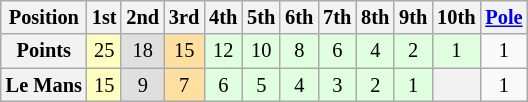<table class="wikitable" style="font-size:85%; text-align:center;">
<tr>
<th>Position</th>
<th>1st</th>
<th>2nd</th>
<th>3rd</th>
<th>4th</th>
<th>5th</th>
<th>6th</th>
<th>7th</th>
<th>8th</th>
<th>9th</th>
<th>10th</th>
<th><a href='#'>Pole</a></th>
</tr>
<tr>
<th>Points</th>
<td style="background:#FFFFBF;">25</td>
<td style="background:#DFDFDF;">18</td>
<td style="background:#FFDF9F;">15</td>
<td style="background:#DFFFDF;">12</td>
<td style="background:#DFFFDF;">10</td>
<td style="background:#DFFFDF;">8</td>
<td style="background:#DFFFDF;">6</td>
<td style="background:#DFFFDF;">4</td>
<td style="background:#DFFFDF;">2</td>
<td style="background:#DFFFDF;">1</td>
<td>1</td>
</tr>
<tr>
<th>Le Mans</th>
<td style="background:#FFFFBF;">15</td>
<td style="background:#DFDFDF;">9</td>
<td style="background:#FFDF9F;">7</td>
<td style="background:#DFFFDF;">6</td>
<td style="background:#DFFFDF;">5</td>
<td style="background:#DFFFDF;">4</td>
<td style="background:#DFFFDF;">3</td>
<td style="background:#DFFFDF;">2</td>
<td style="background:#DFFFDF;">1</td>
<th></th>
<td>1</td>
</tr>
</table>
